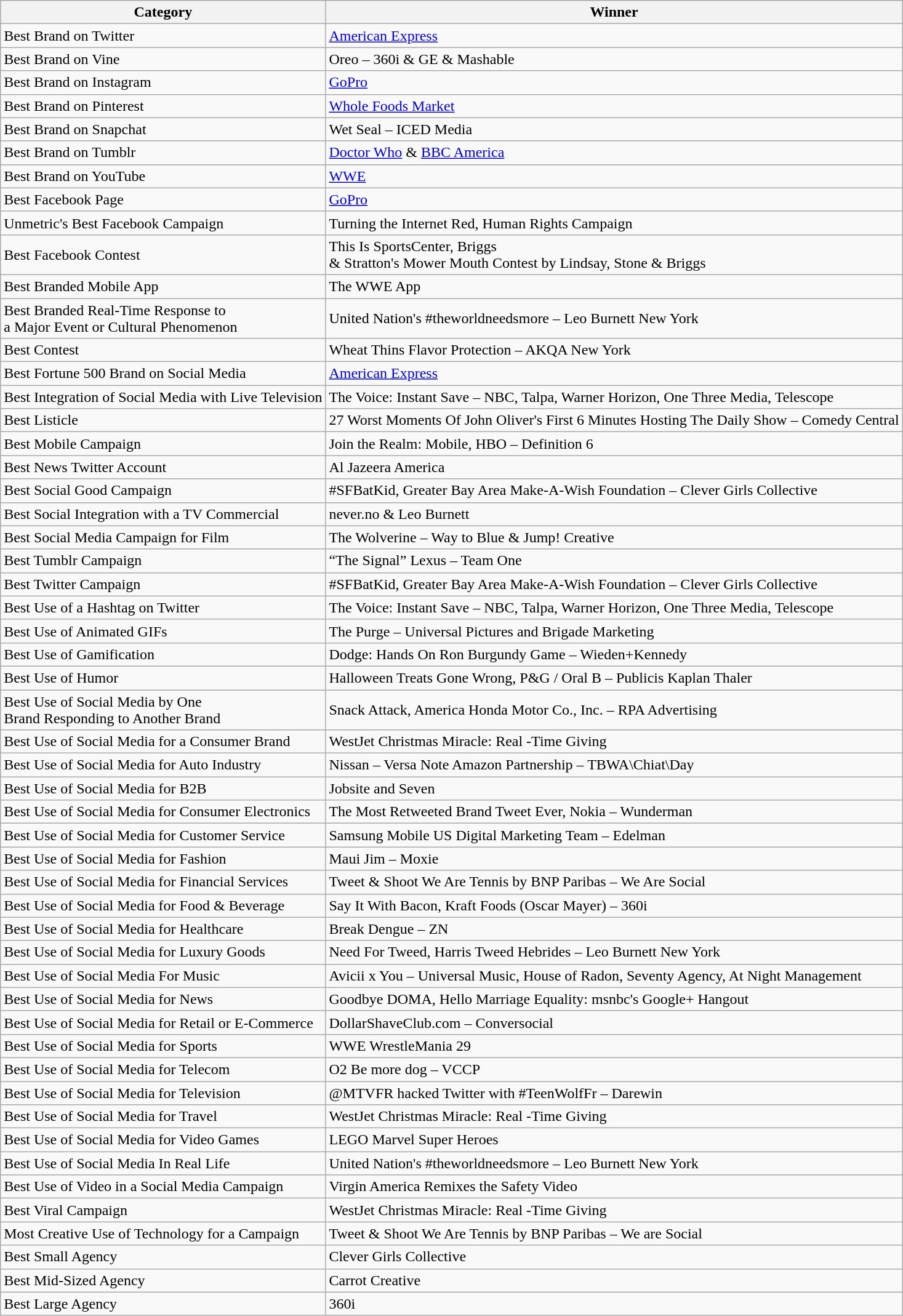<table class="wikitable">
<tr>
<th>Category</th>
<th>Winner</th>
</tr>
<tr>
<td>Best Brand on Twitter</td>
<td><a href='#'>American Express</a></td>
</tr>
<tr>
<td>Best Brand on Vine</td>
<td>Oreo – 360i & GE & Mashable</td>
</tr>
<tr>
<td>Best Brand on Instagram</td>
<td><a href='#'>GoPro</a></td>
</tr>
<tr>
<td>Best Brand on Pinterest</td>
<td><a href='#'>Whole Foods Market</a></td>
</tr>
<tr>
<td>Best Brand on Snapchat</td>
<td>Wet Seal – ICED Media</td>
</tr>
<tr>
<td>Best Brand on Tumblr</td>
<td><a href='#'>Doctor Who</a> & <a href='#'>BBC America</a></td>
</tr>
<tr>
<td>Best Brand on YouTube</td>
<td><a href='#'>WWE</a></td>
</tr>
<tr>
<td>Best Facebook Page</td>
<td><a href='#'>GoPro</a></td>
</tr>
<tr>
<td>Unmetric's Best Facebook Campaign</td>
<td>Turning the Internet Red, Human Rights Campaign</td>
</tr>
<tr>
<td>Best Facebook Contest</td>
<td>This Is SportsCenter, Briggs<br>& Stratton's Mower Mouth Contest by Lindsay, Stone & Briggs</td>
</tr>
<tr>
<td>Best Branded Mobile App</td>
<td>The WWE App</td>
</tr>
<tr>
<td>Best Branded Real-Time Response to<br>a Major Event or Cultural Phenomenon</td>
<td>United Nation's #theworldneedsmore – Leo Burnett New York</td>
</tr>
<tr>
<td>Best Contest</td>
<td>Wheat Thins Flavor Protection – AKQA New York</td>
</tr>
<tr>
<td>Best Fortune 500 Brand on Social Media</td>
<td><a href='#'>American Express</a></td>
</tr>
<tr>
<td>Best Integration of Social Media with Live Television</td>
<td>The Voice: Instant Save – NBC, Talpa, Warner Horizon, One Three Media, Telescope</td>
</tr>
<tr>
<td>Best Listicle</td>
<td>27 Worst Moments Of John Oliver's First 6 Minutes Hosting The Daily Show – Comedy Central</td>
</tr>
<tr>
<td>Best Mobile Campaign</td>
<td>Join the Realm: Mobile, HBO – Definition 6</td>
</tr>
<tr>
<td>Best News Twitter Account</td>
<td>Al Jazeera America</td>
</tr>
<tr>
<td>Best Social Good Campaign</td>
<td>#SFBatKid, Greater Bay Area Make-A-Wish Foundation – Clever Girls Collective</td>
</tr>
<tr>
<td>Best Social Integration with a TV Commercial</td>
<td>never.no & Leo Burnett</td>
</tr>
<tr>
<td>Best Social Media Campaign for Film</td>
<td>The Wolverine – Way to Blue & Jump! Creative</td>
</tr>
<tr>
<td>Best Tumblr Campaign</td>
<td>“The Signal” Lexus – Team One</td>
</tr>
<tr>
<td>Best Twitter Campaign</td>
<td>#SFBatKid, Greater Bay Area Make-A-Wish Foundation – Clever Girls Collective</td>
</tr>
<tr>
<td>Best Use of a Hashtag on Twitter</td>
<td>The Voice: Instant Save – NBC, Talpa, Warner Horizon, One Three Media, Telescope</td>
</tr>
<tr>
<td>Best Use of Animated GIFs</td>
<td>The Purge – Universal Pictures and Brigade Marketing</td>
</tr>
<tr>
<td>Best Use of Gamification</td>
<td>Dodge: Hands On Ron Burgundy Game – Wieden+Kennedy</td>
</tr>
<tr>
<td>Best Use of Humor</td>
<td>Halloween Treats Gone Wrong, P&G / Oral B – Publicis Kaplan Thaler</td>
</tr>
<tr>
<td>Best Use of Social Media by One<br>Brand Responding to Another Brand</td>
<td>Snack Attack, America Honda Motor Co., Inc. – RPA Advertising</td>
</tr>
<tr>
<td>Best Use of Social Media for a Consumer Brand</td>
<td>WestJet Christmas Miracle: Real -Time Giving</td>
</tr>
<tr>
<td>Best Use of Social Media for Auto Industry</td>
<td>Nissan – Versa Note Amazon Partnership – TBWA\Chiat\Day</td>
</tr>
<tr>
<td>Best Use of Social Media for B2B</td>
<td>Jobsite and Seven</td>
</tr>
<tr>
<td>Best Use of Social Media for Consumer Electronics</td>
<td>The Most Retweeted Brand Tweet Ever, Nokia – Wunderman</td>
</tr>
<tr>
<td>Best Use of Social Media for Customer Service</td>
<td>Samsung Mobile US Digital Marketing Team – Edelman</td>
</tr>
<tr>
<td>Best Use of Social Media for Fashion</td>
<td>Maui Jim – Moxie</td>
</tr>
<tr>
<td>Best Use of Social Media for Financial Services</td>
<td>Tweet & Shoot We Are Tennis by BNP Paribas – We Are Social</td>
</tr>
<tr>
<td>Best Use of Social Media for Food & Beverage</td>
<td>Say It With Bacon, Kraft Foods (Oscar Mayer) – 360i</td>
</tr>
<tr>
<td>Best Use of Social Media for Healthcare</td>
<td>Break Dengue – ZN</td>
</tr>
<tr>
<td>Best Use of Social Media for Luxury Goods</td>
<td>Need For Tweed, Harris Tweed Hebrides – Leo Burnett New York</td>
</tr>
<tr>
<td>Best Use of Social Media For Music</td>
<td>Avicii x You – Universal Music, House of Radon, Seventy Agency, At Night Management</td>
</tr>
<tr>
<td>Best Use of Social Media for News</td>
<td>Goodbye DOMA, Hello Marriage Equality: msnbc's Google+ Hangout</td>
</tr>
<tr>
<td>Best Use of Social Media for Retail or E-Commerce</td>
<td>DollarShaveClub.com – Conversocial</td>
</tr>
<tr>
<td>Best Use of Social Media for Sports</td>
<td>WWE WrestleMania 29</td>
</tr>
<tr>
<td>Best Use of Social Media for Telecom</td>
<td>O2 Be more dog – VCCP</td>
</tr>
<tr>
<td>Best Use of Social Media for Television</td>
<td>@MTVFR hacked Twitter with #TeenWolfFr – Darewin</td>
</tr>
<tr>
<td>Best Use of Social Media for Travel</td>
<td>WestJet Christmas Miracle: Real -Time Giving</td>
</tr>
<tr>
<td>Best Use of Social Media for Video Games</td>
<td>LEGO Marvel Super Heroes</td>
</tr>
<tr>
<td>Best Use of Social Media In Real Life</td>
<td>United Nation's #theworldneedsmore – Leo Burnett New York</td>
</tr>
<tr>
<td>Best Use of Video in a Social Media Campaign</td>
<td>Virgin America Remixes the Safety Video</td>
</tr>
<tr>
<td>Best Viral Campaign</td>
<td>WestJet Christmas Miracle: Real -Time Giving</td>
</tr>
<tr>
<td>Most Creative Use of Technology for a Campaign</td>
<td>Tweet & Shoot We Are Tennis by BNP Paribas – We are Social</td>
</tr>
<tr>
<td>Best Small Agency</td>
<td>Clever Girls Collective</td>
</tr>
<tr>
<td>Best Mid-Sized Agency</td>
<td>Carrot Creative</td>
</tr>
<tr>
<td>Best Large Agency</td>
<td>360i</td>
</tr>
</table>
